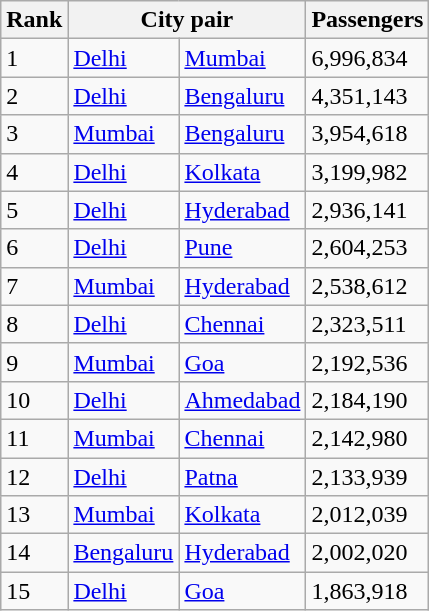<table class="wikitable sortable">
<tr>
<th>Rank</th>
<th colspan="2">City pair</th>
<th>Passengers</th>
</tr>
<tr>
<td>1</td>
<td> <a href='#'>Delhi</a></td>
<td> <a href='#'>Mumbai</a></td>
<td>6,996,834</td>
</tr>
<tr>
<td>2</td>
<td> <a href='#'>Delhi</a></td>
<td> <a href='#'>Bengaluru</a></td>
<td>4,351,143</td>
</tr>
<tr>
<td>3</td>
<td> <a href='#'>Mumbai</a></td>
<td> <a href='#'>Bengaluru</a></td>
<td>3,954,618</td>
</tr>
<tr>
<td>4</td>
<td> <a href='#'>Delhi</a></td>
<td> <a href='#'>Kolkata</a></td>
<td>3,199,982</td>
</tr>
<tr>
<td>5</td>
<td> <a href='#'>Delhi</a></td>
<td> <a href='#'>Hyderabad</a></td>
<td>2,936,141</td>
</tr>
<tr>
<td>6</td>
<td> <a href='#'>Delhi</a></td>
<td> <a href='#'>Pune</a></td>
<td>2,604,253</td>
</tr>
<tr>
<td>7</td>
<td> <a href='#'>Mumbai</a></td>
<td> <a href='#'>Hyderabad</a></td>
<td>2,538,612</td>
</tr>
<tr>
<td>8</td>
<td> <a href='#'>Delhi</a></td>
<td> <a href='#'>Chennai</a></td>
<td>2,323,511</td>
</tr>
<tr>
<td>9</td>
<td> <a href='#'>Mumbai</a></td>
<td> <a href='#'>Goa</a></td>
<td>2,192,536</td>
</tr>
<tr>
<td>10</td>
<td> <a href='#'>Delhi</a></td>
<td> <a href='#'>Ahmedabad</a></td>
<td>2,184,190</td>
</tr>
<tr>
<td>11</td>
<td> <a href='#'>Mumbai</a></td>
<td> <a href='#'>Chennai</a></td>
<td>2,142,980</td>
</tr>
<tr>
<td>12</td>
<td> <a href='#'>Delhi</a></td>
<td> <a href='#'>Patna</a></td>
<td>2,133,939</td>
</tr>
<tr>
<td>13</td>
<td> <a href='#'>Mumbai</a></td>
<td> <a href='#'>Kolkata</a></td>
<td>2,012,039</td>
</tr>
<tr>
<td>14</td>
<td> <a href='#'>Bengaluru</a></td>
<td> <a href='#'>Hyderabad</a></td>
<td>2,002,020</td>
</tr>
<tr>
<td>15</td>
<td> <a href='#'>Delhi</a></td>
<td> <a href='#'>Goa</a></td>
<td>1,863,918</td>
</tr>
</table>
